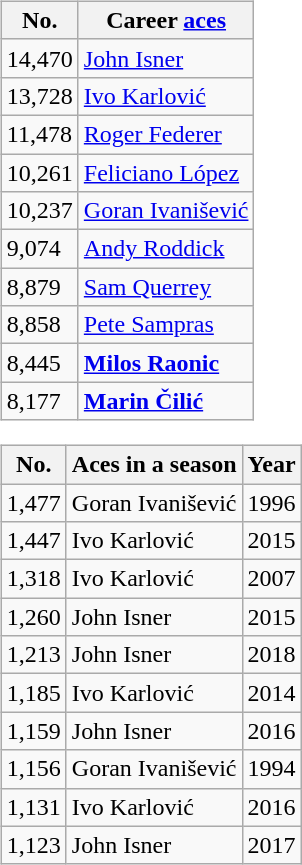<table>
<tr style=vertical-align:top>
<td><br><table class="wikitable nowrap">
<tr>
<th>No.</th>
<th>Career <a href='#'>aces</a></th>
</tr>
<tr>
<td>14,470</td>
<td> <a href='#'>John Isner</a></td>
</tr>
<tr>
<td>13,728</td>
<td> <a href='#'>Ivo Karlović</a></td>
</tr>
<tr>
<td>11,478</td>
<td> <a href='#'>Roger Federer</a></td>
</tr>
<tr>
<td>10,261</td>
<td> <a href='#'>Feliciano López</a></td>
</tr>
<tr>
<td>10,237</td>
<td> <a href='#'>Goran Ivanišević</a></td>
</tr>
<tr>
<td>9,074</td>
<td> <a href='#'>Andy Roddick</a></td>
</tr>
<tr>
<td>8,879</td>
<td> <a href='#'>Sam Querrey</a></td>
</tr>
<tr>
<td>8,858</td>
<td> <a href='#'>Pete Sampras</a></td>
</tr>
<tr>
<td>8,445</td>
<td> <strong><a href='#'>Milos Raonic</a></strong></td>
</tr>
<tr>
<td>8,177</td>
<td> <strong><a href='#'>Marin Čilić</a></strong></td>
</tr>
</table>
<table class="wikitable nowrap">
<tr>
<th>No.</th>
<th>Aces in a season</th>
<th>Year</th>
</tr>
<tr>
<td>1,477</td>
<td> Goran Ivanišević</td>
<td>1996</td>
</tr>
<tr>
<td>1,447</td>
<td> Ivo Karlović</td>
<td>2015</td>
</tr>
<tr>
<td>1,318</td>
<td> Ivo Karlović</td>
<td>2007</td>
</tr>
<tr>
<td>1,260</td>
<td> John Isner</td>
<td>2015</td>
</tr>
<tr>
<td>1,213</td>
<td> John Isner</td>
<td>2018</td>
</tr>
<tr>
<td>1,185</td>
<td> Ivo Karlović</td>
<td>2014</td>
</tr>
<tr>
<td>1,159</td>
<td> John Isner</td>
<td>2016</td>
</tr>
<tr>
<td>1,156</td>
<td> Goran Ivanišević</td>
<td>1994</td>
</tr>
<tr>
<td>1,131</td>
<td> Ivo Karlović</td>
<td>2016</td>
</tr>
<tr>
<td>1,123</td>
<td> John Isner</td>
<td>2017</td>
</tr>
</table>
</td>
</tr>
</table>
